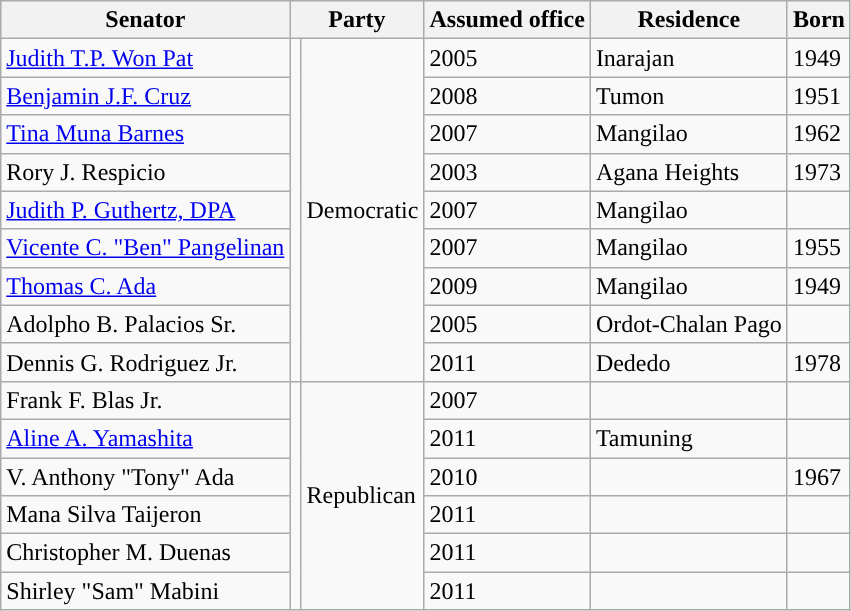<table class="wikitable sortable" id="votingmembers">
<tr style="vertical-align:bottom;">
<th>Senator</th>
<th colspan=2>Party</th>
<th>Assumed office</th>
<th>Residence</th>
<th>Born</th>
</tr>
<tr>
<td><a href='#'>Judith T.P. Won Pat</a></td>
<td rowspan="9" style="background-color:"></td>
<td rowspan="9">Democratic</td>
<td>2005</td>
<td>Inarajan</td>
<td>1949</td>
</tr>
<tr>
<td><a href='#'>Benjamin J.F. Cruz</a></td>
<td>2008</td>
<td>Tumon</td>
<td>1951</td>
</tr>
<tr>
<td><a href='#'>Tina Muna Barnes</a></td>
<td>2007</td>
<td>Mangilao</td>
<td>1962</td>
</tr>
<tr>
<td>Rory J. Respicio</td>
<td>2003</td>
<td>Agana Heights</td>
<td>1973</td>
</tr>
<tr>
<td><a href='#'>Judith P. Guthertz, DPA</a></td>
<td>2007</td>
<td>Mangilao</td>
<td></td>
</tr>
<tr>
<td><a href='#'>Vicente C. "Ben" Pangelinan</a></td>
<td>2007</td>
<td>Mangilao</td>
<td>1955</td>
</tr>
<tr>
<td><a href='#'>Thomas C. Ada</a></td>
<td>2009</td>
<td>Mangilao</td>
<td>1949</td>
</tr>
<tr>
<td>Adolpho B. Palacios Sr.</td>
<td>2005</td>
<td>Ordot-Chalan Pago</td>
<td></td>
</tr>
<tr>
<td>Dennis G. Rodriguez Jr.</td>
<td>2011</td>
<td>Dededo</td>
<td>1978</td>
</tr>
<tr>
<td>Frank F. Blas Jr.</td>
<td rowspan="6" style="background-color:"></td>
<td rowspan="6">Republican</td>
<td>2007</td>
<td></td>
<td></td>
</tr>
<tr>
<td><a href='#'>Aline A. Yamashita</a></td>
<td>2011</td>
<td>Tamuning</td>
<td></td>
</tr>
<tr>
<td>V. Anthony "Tony" Ada</td>
<td>2010</td>
<td></td>
<td>1967</td>
</tr>
<tr>
<td>Mana Silva Taijeron</td>
<td>2011</td>
<td></td>
<td></td>
</tr>
<tr>
<td>Christopher M. Duenas</td>
<td>2011</td>
<td></td>
<td></td>
</tr>
<tr>
<td>Shirley "Sam" Mabini</td>
<td>2011</td>
<td></td>
<td></td>
</tr>
</table>
